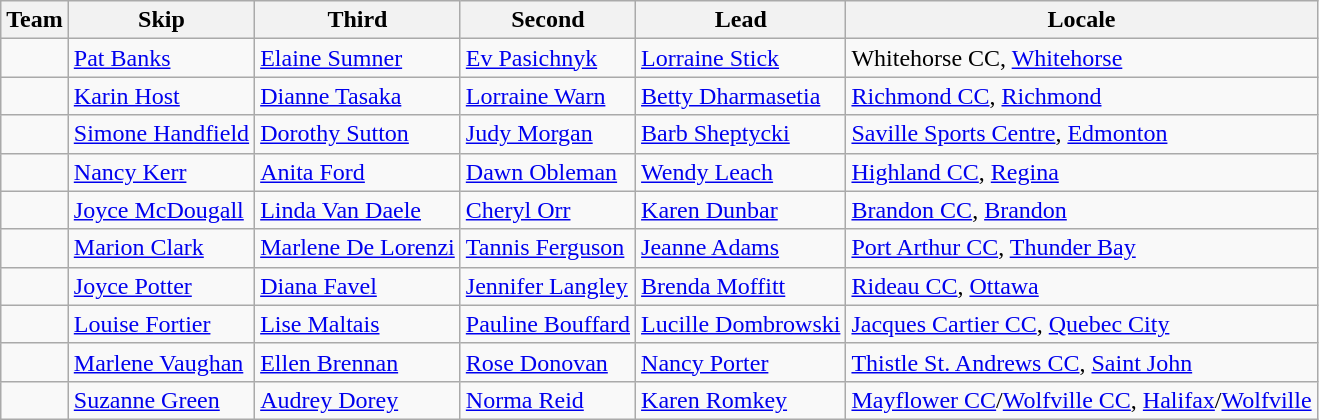<table class="wikitable">
<tr>
<th>Team</th>
<th>Skip</th>
<th>Third</th>
<th>Second</th>
<th>Lead</th>
<th>Locale</th>
</tr>
<tr>
<td></td>
<td><a href='#'>Pat Banks</a></td>
<td><a href='#'>Elaine Sumner</a></td>
<td><a href='#'>Ev Pasichnyk</a></td>
<td><a href='#'>Lorraine Stick</a></td>
<td>Whitehorse CC, <a href='#'>Whitehorse</a></td>
</tr>
<tr>
<td></td>
<td><a href='#'>Karin Host</a></td>
<td><a href='#'>Dianne Tasaka</a></td>
<td><a href='#'>Lorraine Warn</a></td>
<td><a href='#'>Betty Dharmasetia</a></td>
<td><a href='#'>Richmond CC</a>, <a href='#'>Richmond</a></td>
</tr>
<tr>
<td></td>
<td><a href='#'>Simone Handfield</a></td>
<td><a href='#'>Dorothy Sutton</a></td>
<td><a href='#'>Judy Morgan</a></td>
<td><a href='#'>Barb Sheptycki</a></td>
<td><a href='#'>Saville Sports Centre</a>, <a href='#'>Edmonton</a></td>
</tr>
<tr>
<td></td>
<td><a href='#'>Nancy Kerr</a></td>
<td><a href='#'>Anita Ford</a></td>
<td><a href='#'>Dawn Obleman</a></td>
<td><a href='#'>Wendy Leach</a></td>
<td><a href='#'>Highland CC</a>, <a href='#'>Regina</a></td>
</tr>
<tr>
<td></td>
<td><a href='#'>Joyce McDougall</a></td>
<td><a href='#'>Linda Van Daele</a></td>
<td><a href='#'>Cheryl Orr</a></td>
<td><a href='#'>Karen Dunbar</a></td>
<td><a href='#'>Brandon CC</a>, <a href='#'>Brandon</a></td>
</tr>
<tr>
<td></td>
<td><a href='#'>Marion Clark</a></td>
<td><a href='#'>Marlene De Lorenzi</a></td>
<td><a href='#'>Tannis Ferguson</a></td>
<td><a href='#'>Jeanne Adams</a></td>
<td><a href='#'>Port Arthur CC</a>, <a href='#'>Thunder Bay</a></td>
</tr>
<tr>
<td></td>
<td><a href='#'>Joyce Potter</a></td>
<td><a href='#'>Diana Favel</a></td>
<td><a href='#'>Jennifer Langley</a></td>
<td><a href='#'>Brenda Moffitt</a></td>
<td><a href='#'>Rideau CC</a>, <a href='#'>Ottawa</a></td>
</tr>
<tr>
<td></td>
<td><a href='#'>Louise Fortier</a></td>
<td><a href='#'>Lise Maltais</a></td>
<td><a href='#'>Pauline Bouffard</a></td>
<td><a href='#'>Lucille Dombrowski</a></td>
<td><a href='#'>Jacques Cartier CC</a>, <a href='#'>Quebec City</a></td>
</tr>
<tr>
<td></td>
<td><a href='#'>Marlene Vaughan</a></td>
<td><a href='#'>Ellen Brennan</a></td>
<td><a href='#'>Rose Donovan</a></td>
<td><a href='#'>Nancy Porter</a></td>
<td><a href='#'>Thistle St. Andrews CC</a>, <a href='#'>Saint John</a></td>
</tr>
<tr>
<td></td>
<td><a href='#'>Suzanne Green</a></td>
<td><a href='#'>Audrey Dorey</a></td>
<td><a href='#'>Norma Reid</a></td>
<td><a href='#'>Karen Romkey</a></td>
<td><a href='#'>Mayflower CC</a>/<a href='#'>Wolfville CC</a>, <a href='#'>Halifax</a>/<a href='#'>Wolfville</a></td>
</tr>
</table>
